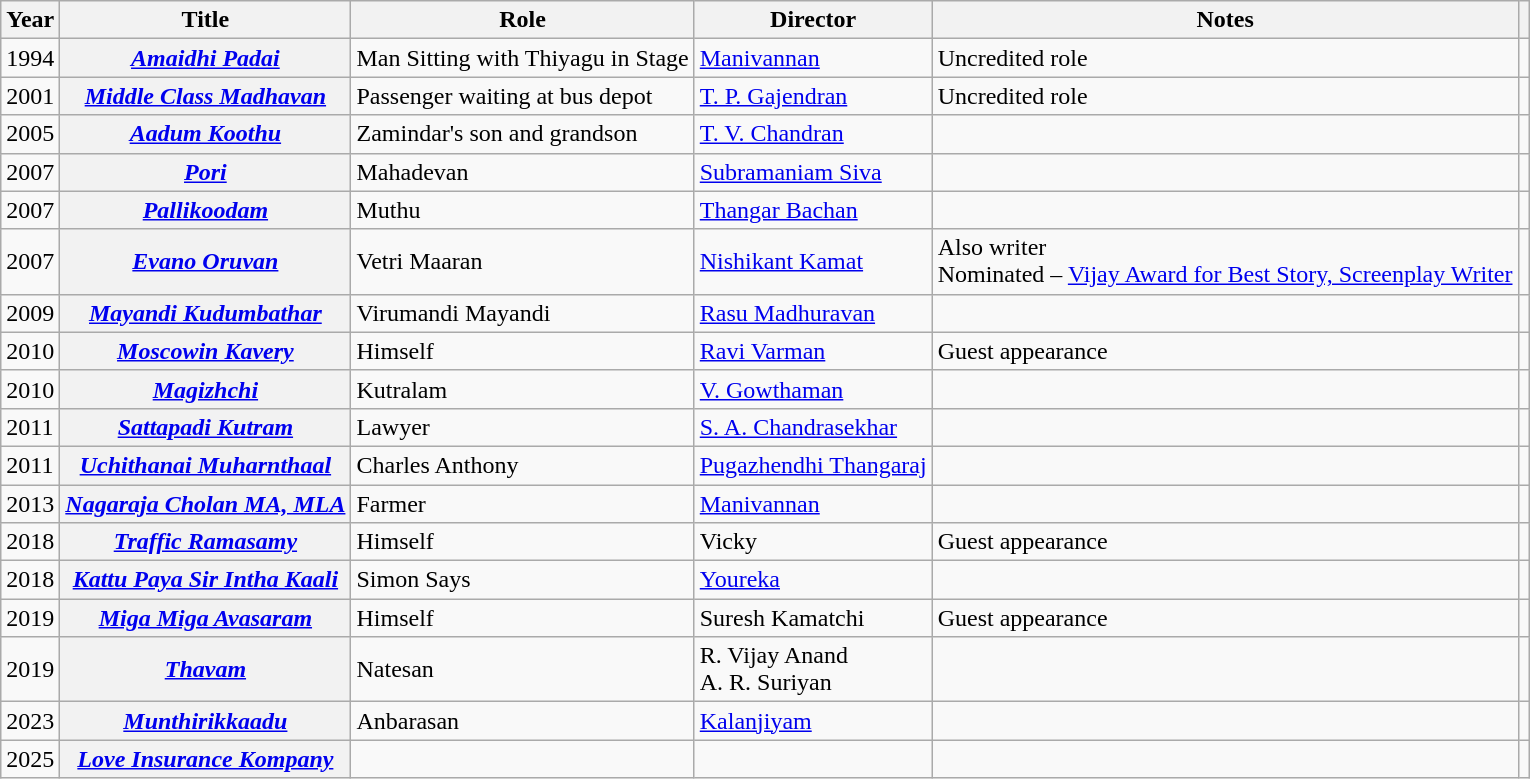<table class="wikitable plainrowheaders sortable">
<tr>
<th>Year</th>
<th>Title</th>
<th>Role</th>
<th>Director</th>
<th>Notes</th>
<th scope="col" class="unsortable"></th>
</tr>
<tr>
<td>1994</td>
<th scope="row"><em><a href='#'>Amaidhi Padai</a></em></th>
<td>Man Sitting with Thiyagu in Stage</td>
<td><a href='#'>Manivannan</a></td>
<td>Uncredited role</td>
<td></td>
</tr>
<tr>
<td>2001</td>
<th scope="row"><em><a href='#'>Middle Class Madhavan</a></em></th>
<td>Passenger waiting at bus depot</td>
<td><a href='#'>T. P. Gajendran</a></td>
<td>Uncredited role</td>
<td></td>
</tr>
<tr>
<td>2005</td>
<th scope="row"><em><a href='#'>Aadum Koothu</a></em></th>
<td>Zamindar's son and grandson</td>
<td><a href='#'>T. V. Chandran</a></td>
<td></td>
<td></td>
</tr>
<tr>
<td>2007</td>
<th scope="row"><em><a href='#'>Pori</a></em></th>
<td>Mahadevan</td>
<td><a href='#'>Subramaniam Siva</a></td>
<td></td>
<td></td>
</tr>
<tr>
<td>2007</td>
<th scope="row"><em><a href='#'>Pallikoodam</a></em></th>
<td>Muthu</td>
<td><a href='#'>Thangar Bachan</a></td>
<td></td>
<td></td>
</tr>
<tr>
<td>2007</td>
<th scope="row"><em><a href='#'>Evano Oruvan</a></em></th>
<td>Vetri Maaran</td>
<td><a href='#'>Nishikant Kamat</a></td>
<td>Also writer<br>Nominated – <a href='#'>Vijay Award for Best Story, Screenplay Writer</a></td>
<td></td>
</tr>
<tr>
<td>2009</td>
<th scope="row"><em><a href='#'>Mayandi Kudumbathar</a></em></th>
<td>Virumandi Mayandi</td>
<td><a href='#'>Rasu Madhuravan</a></td>
<td></td>
<td></td>
</tr>
<tr>
<td>2010</td>
<th scope="row"><em><a href='#'>Moscowin Kavery</a></em></th>
<td>Himself</td>
<td><a href='#'>Ravi Varman</a></td>
<td>Guest appearance</td>
<td></td>
</tr>
<tr>
<td>2010</td>
<th scope="row"><em><a href='#'>Magizhchi</a></em></th>
<td>Kutralam</td>
<td><a href='#'>V. Gowthaman</a></td>
<td></td>
<td></td>
</tr>
<tr>
<td>2011</td>
<th scope="row"><em><a href='#'>Sattapadi Kutram</a></em></th>
<td>Lawyer</td>
<td><a href='#'>S. A. Chandrasekhar</a></td>
<td></td>
<td></td>
</tr>
<tr>
<td>2011</td>
<th scope="row"><em><a href='#'>Uchithanai Muharnthaal</a></em></th>
<td>Charles Anthony</td>
<td><a href='#'>Pugazhendhi Thangaraj</a></td>
<td></td>
<td></td>
</tr>
<tr>
<td>2013</td>
<th scope="row"><em><a href='#'>Nagaraja Cholan MA, MLA</a></em></th>
<td>Farmer</td>
<td><a href='#'>Manivannan</a></td>
<td></td>
<td></td>
</tr>
<tr>
<td>2018</td>
<th scope="row"><em><a href='#'>Traffic Ramasamy</a></em></th>
<td>Himself</td>
<td>Vicky</td>
<td>Guest appearance</td>
<td></td>
</tr>
<tr>
<td>2018</td>
<th scope="row"><em><a href='#'>Kattu Paya Sir Intha Kaali</a></em></th>
<td>Simon Says</td>
<td><a href='#'>Youreka</a></td>
<td></td>
<td></td>
</tr>
<tr>
<td>2019</td>
<th scope="row"><em><a href='#'>Miga Miga Avasaram</a></em></th>
<td>Himself</td>
<td>Suresh Kamatchi</td>
<td>Guest appearance</td>
<td></td>
</tr>
<tr>
<td>2019</td>
<th scope="row"><em><a href='#'>Thavam</a></em></th>
<td>Natesan</td>
<td>R. Vijay Anand<br>A. R. Suriyan</td>
<td></td>
<td></td>
</tr>
<tr>
<td>2023</td>
<th scope="row"><em><a href='#'>Munthirikkaadu</a></em></th>
<td>Anbarasan</td>
<td><a href='#'>Kalanjiyam</a></td>
<td></td>
<td></td>
</tr>
<tr>
<td>2025</td>
<th scope="row"><em><a href='#'>Love Insurance Kompany</a></em></th>
<td></td>
<td></td>
<td></td>
<td></td>
</tr>
</table>
